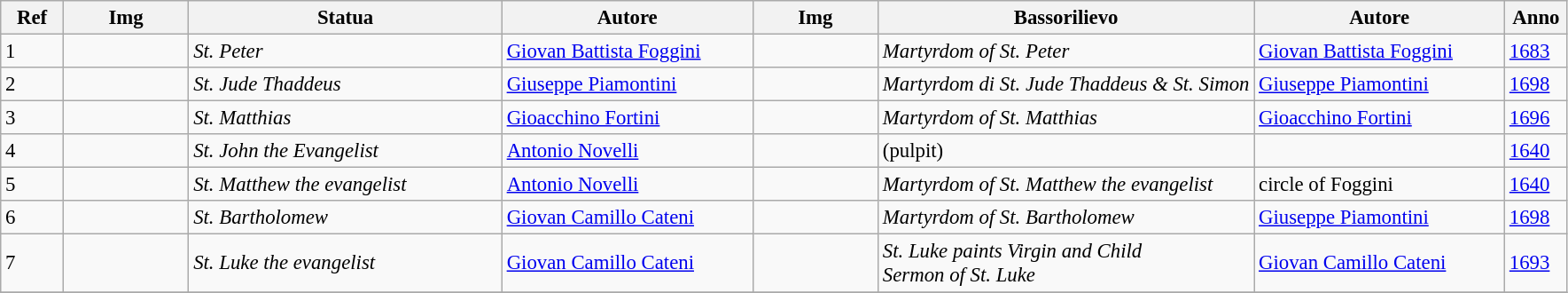<table class="wikitable" style="font-size:95%;">
<tr>
<th style="width:4%">Ref</th>
<th style="width:8%">Img</th>
<th style="width:20%">Statua</th>
<th style="width:16%">Autore</th>
<th style="width:8%">Img</th>
<th style="width:24%">Bassorilievo</th>
<th style="width:16%">Autore</th>
<th style="width:8%">Anno</th>
</tr>
<tr>
<td>1</td>
<td></td>
<td><em>St. Peter</em></td>
<td><a href='#'>Giovan Battista Foggini</a></td>
<td></td>
<td><em>Martyrdom of St. Peter</em></td>
<td><a href='#'>Giovan Battista Foggini</a></td>
<td><a href='#'>1683</a></td>
</tr>
<tr>
<td>2</td>
<td></td>
<td><em>St. Jude Thaddeus</em></td>
<td><a href='#'>Giuseppe Piamontini</a></td>
<td></td>
<td><em>Martyrdom di St. Jude Thaddeus & St. Simon</em></td>
<td><a href='#'>Giuseppe Piamontini</a></td>
<td><a href='#'>1698</a></td>
</tr>
<tr>
<td>3</td>
<td></td>
<td><em>St. Matthias</em></td>
<td><a href='#'>Gioacchino Fortini</a></td>
<td></td>
<td><em>Martyrdom of St. Matthias</em></td>
<td><a href='#'>Gioacchino Fortini</a></td>
<td><a href='#'>1696</a></td>
</tr>
<tr>
<td>4</td>
<td></td>
<td><em>St. John the Evangelist</em></td>
<td><a href='#'>Antonio Novelli</a></td>
<td></td>
<td>(pulpit)</td>
<td></td>
<td><a href='#'>1640</a></td>
</tr>
<tr>
<td>5</td>
<td></td>
<td><em>St. Matthew the evangelist</em></td>
<td><a href='#'>Antonio Novelli</a></td>
<td></td>
<td><em>Martyrdom of St. Matthew the evangelist</em></td>
<td>circle of Foggini</td>
<td><a href='#'>1640</a></td>
</tr>
<tr>
<td>6</td>
<td></td>
<td><em>St. Bartholomew</em></td>
<td><a href='#'>Giovan Camillo Cateni</a></td>
<td></td>
<td><em>Martyrdom of St. Bartholomew</em></td>
<td><a href='#'>Giuseppe Piamontini</a></td>
<td><a href='#'>1698</a></td>
</tr>
<tr>
<td>7</td>
<td></td>
<td><em>St. Luke the evangelist</em></td>
<td><a href='#'>Giovan Camillo Cateni</a></td>
<td><br></td>
<td><em>St. Luke paints Virgin and Child</em><br><em>Sermon of St. Luke</em></td>
<td><a href='#'>Giovan Camillo Cateni</a></td>
<td><a href='#'>1693</a></td>
</tr>
<tr>
</tr>
</table>
